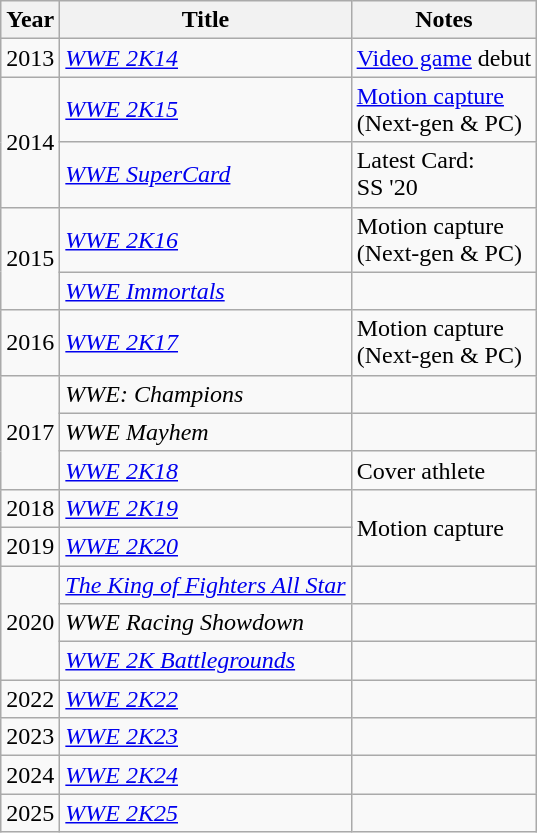<table class="wikitable sortable">
<tr>
<th>Year</th>
<th>Title</th>
<th>Notes</th>
</tr>
<tr>
<td>2013</td>
<td><em><a href='#'>WWE 2K14</a></em></td>
<td><a href='#'>Video game</a> debut</td>
</tr>
<tr>
<td rowspan=2>2014</td>
<td><em><a href='#'>WWE 2K15</a></em></td>
<td><a href='#'>Motion capture</a> <br> (Next-gen & PC)</td>
</tr>
<tr>
<td><em><a href='#'>WWE SuperCard</a></em></td>
<td>Latest Card:<br>SS '20</td>
</tr>
<tr>
<td rowspan=2>2015</td>
<td><em><a href='#'>WWE 2K16</a></em></td>
<td>Motion capture <br>(Next-gen & PC)</td>
</tr>
<tr>
<td><em><a href='#'>WWE Immortals</a></em></td>
<td></td>
</tr>
<tr>
<td>2016</td>
<td><em><a href='#'>WWE 2K17</a></em></td>
<td>Motion capture <br> (Next-gen & PC)</td>
</tr>
<tr>
<td rowspan=3>2017</td>
<td><em>WWE: Champions</em></td>
<td></td>
</tr>
<tr>
<td><em>WWE Mayhem</em></td>
<td></td>
</tr>
<tr>
<td><em><a href='#'>WWE 2K18</a></em></td>
<td>Cover athlete</td>
</tr>
<tr>
<td>2018</td>
<td><em><a href='#'>WWE 2K19</a></em></td>
<td rowspan=2>Motion capture</td>
</tr>
<tr>
<td>2019</td>
<td><em><a href='#'>WWE 2K20</a></em></td>
</tr>
<tr>
<td rowspan=3>2020</td>
<td><em><a href='#'>The King of Fighters All Star</a></em></td>
<td></td>
</tr>
<tr>
<td><em> WWE Racing Showdown</em></td>
<td></td>
</tr>
<tr>
<td><em><a href='#'>WWE 2K Battlegrounds</a></em></td>
<td></td>
</tr>
<tr>
<td>2022</td>
<td><em><a href='#'>WWE 2K22</a></em></td>
<td></td>
</tr>
<tr>
<td>2023</td>
<td><em><a href='#'>WWE 2K23</a></em></td>
<td></td>
</tr>
<tr>
<td>2024</td>
<td><em><a href='#'>WWE 2K24</a></em></td>
</tr>
<tr>
<td>2025</td>
<td><em><a href='#'>WWE 2K25</a></em></td>
<td></td>
</tr>
</table>
